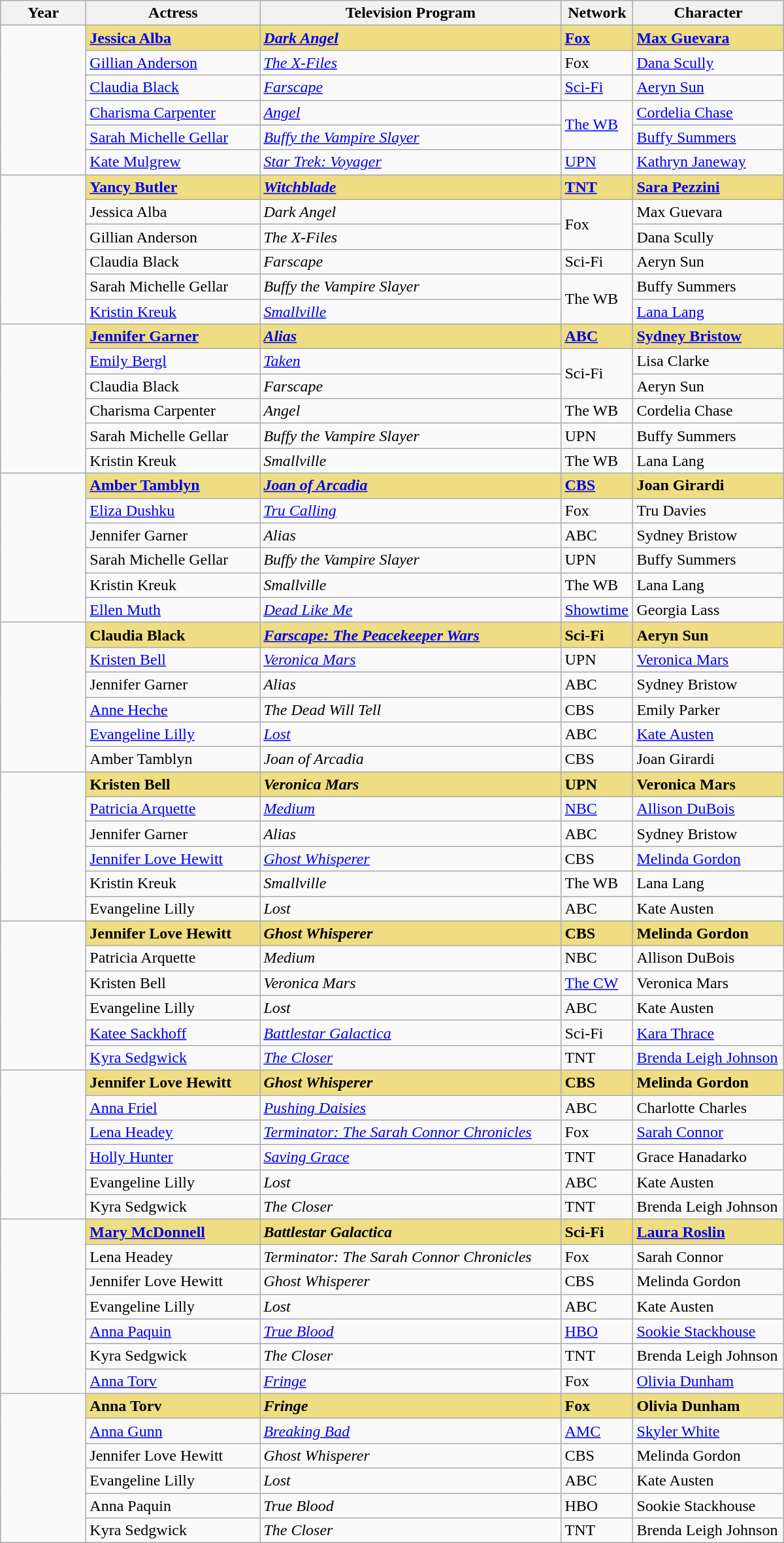<table class="wikitable" width="800px" border="1" cellpadding="5" cellspacing="0" align="center">
<tr>
<th width="80px">Year</th>
<th width="170px">Actress</th>
<th width="300px">Television Program</th>
<th>Network</th>
<th>Character</th>
</tr>
<tr>
<td rowspan="6"></td>
<td style="background:#EEDD82"><strong><a href='#'>Jessica Alba</a></strong></td>
<td style="background:#EEDD82"><strong><em><a href='#'>Dark Angel</a></em></strong></td>
<td style="background:#EEDD82"><strong><a href='#'>Fox</a></strong></td>
<td style="background:#EEDD82"><strong><a href='#'>Max Guevara</a></strong></td>
</tr>
<tr>
<td><a href='#'>Gillian Anderson</a></td>
<td><em><a href='#'>The X-Files</a></em></td>
<td>Fox</td>
<td><a href='#'>Dana Scully</a></td>
</tr>
<tr>
<td><a href='#'>Claudia Black</a></td>
<td><em><a href='#'>Farscape</a></em></td>
<td><a href='#'>Sci-Fi</a></td>
<td><a href='#'>Aeryn Sun</a></td>
</tr>
<tr>
<td><a href='#'>Charisma Carpenter</a></td>
<td><em><a href='#'>Angel</a></em></td>
<td rowspan="2"><a href='#'>The WB</a></td>
<td><a href='#'>Cordelia Chase</a></td>
</tr>
<tr>
<td><a href='#'>Sarah Michelle Gellar</a></td>
<td><em><a href='#'>Buffy the Vampire Slayer</a></em></td>
<td><a href='#'>Buffy Summers</a></td>
</tr>
<tr>
<td><a href='#'>Kate Mulgrew</a></td>
<td><em><a href='#'>Star Trek: Voyager</a></em></td>
<td><a href='#'>UPN</a></td>
<td><a href='#'>Kathryn Janeway</a></td>
</tr>
<tr>
<td rowspan="6"></td>
<td style="background:#EEDD82"><strong><a href='#'>Yancy Butler</a></strong></td>
<td style="background:#EEDD82"><strong><em><a href='#'>Witchblade</a></em></strong></td>
<td style="background:#EEDD82"><strong><a href='#'>TNT</a></strong></td>
<td style="background:#EEDD82"><strong><a href='#'>Sara Pezzini</a></strong></td>
</tr>
<tr>
<td>Jessica Alba</td>
<td><em>Dark Angel</em></td>
<td rowspan="2">Fox</td>
<td>Max Guevara</td>
</tr>
<tr>
<td>Gillian Anderson</td>
<td><em>The X-Files</em></td>
<td>Dana Scully</td>
</tr>
<tr>
<td>Claudia Black</td>
<td><em>Farscape</em></td>
<td>Sci-Fi</td>
<td>Aeryn Sun</td>
</tr>
<tr>
<td>Sarah Michelle Gellar</td>
<td><em>Buffy the Vampire Slayer</em></td>
<td rowspan="2">The WB</td>
<td>Buffy Summers</td>
</tr>
<tr>
<td><a href='#'>Kristin Kreuk</a></td>
<td><em><a href='#'>Smallville</a></em></td>
<td><a href='#'>Lana Lang</a></td>
</tr>
<tr>
<td rowspan="6"></td>
<td style="background:#EEDD82"><strong><a href='#'>Jennifer Garner</a></strong></td>
<td style="background:#EEDD82"><strong><em><a href='#'>Alias</a></em></strong></td>
<td style="background:#EEDD82"><strong><a href='#'>ABC</a></strong></td>
<td style="background:#EEDD82"><strong><a href='#'>Sydney Bristow</a></strong></td>
</tr>
<tr>
<td><a href='#'>Emily Bergl</a></td>
<td><em><a href='#'>Taken</a></em></td>
<td rowspan="2">Sci-Fi</td>
<td>Lisa Clarke</td>
</tr>
<tr>
<td>Claudia Black</td>
<td><em>Farscape</em></td>
<td>Aeryn Sun</td>
</tr>
<tr>
<td>Charisma Carpenter</td>
<td><em>Angel</em></td>
<td>The WB</td>
<td>Cordelia Chase</td>
</tr>
<tr>
<td>Sarah Michelle Gellar</td>
<td><em>Buffy the Vampire Slayer</em></td>
<td>UPN</td>
<td>Buffy Summers</td>
</tr>
<tr>
<td>Kristin Kreuk</td>
<td><em>Smallville</em></td>
<td>The WB</td>
<td>Lana Lang</td>
</tr>
<tr>
<td rowspan="6"></td>
<td style="background:#EEDD82"><strong><a href='#'>Amber Tamblyn</a></strong></td>
<td style="background:#EEDD82"><strong><em><a href='#'>Joan of Arcadia</a></em></strong></td>
<td style="background:#EEDD82"><strong><a href='#'>CBS</a></strong></td>
<td style="background:#EEDD82"><strong>Joan Girardi</strong></td>
</tr>
<tr>
<td><a href='#'>Eliza Dushku</a></td>
<td><em><a href='#'>Tru Calling</a></em></td>
<td>Fox</td>
<td>Tru Davies</td>
</tr>
<tr>
<td>Jennifer Garner</td>
<td><em>Alias</em></td>
<td>ABC</td>
<td>Sydney Bristow</td>
</tr>
<tr>
<td>Sarah Michelle Gellar</td>
<td><em>Buffy the Vampire Slayer</em></td>
<td>UPN</td>
<td>Buffy Summers</td>
</tr>
<tr>
<td>Kristin Kreuk</td>
<td><em>Smallville</em></td>
<td>The WB</td>
<td>Lana Lang</td>
</tr>
<tr>
<td><a href='#'>Ellen Muth</a></td>
<td><em><a href='#'>Dead Like Me</a></em></td>
<td><a href='#'>Showtime</a></td>
<td>Georgia Lass</td>
</tr>
<tr>
<td rowspan="6"></td>
<td style="background:#EEDD82"><strong>Claudia Black</strong></td>
<td style="background:#EEDD82"><strong><em><a href='#'>Farscape: The Peacekeeper Wars</a></em></strong></td>
<td style="background:#EEDD82"><strong>Sci-Fi</strong></td>
<td style="background:#EEDD82"><strong>Aeryn Sun</strong></td>
</tr>
<tr>
<td><a href='#'>Kristen Bell</a></td>
<td><em><a href='#'>Veronica Mars</a></em></td>
<td>UPN</td>
<td><a href='#'>Veronica Mars</a></td>
</tr>
<tr>
<td>Jennifer Garner</td>
<td><em>Alias</em></td>
<td>ABC</td>
<td>Sydney Bristow</td>
</tr>
<tr>
<td><a href='#'>Anne Heche</a></td>
<td><em>The Dead Will Tell</em></td>
<td>CBS</td>
<td>Emily Parker</td>
</tr>
<tr>
<td><a href='#'>Evangeline Lilly</a></td>
<td><em><a href='#'>Lost</a></em></td>
<td>ABC</td>
<td><a href='#'>Kate Austen</a></td>
</tr>
<tr>
<td>Amber Tamblyn</td>
<td><em>Joan of Arcadia</em></td>
<td>CBS</td>
<td>Joan Girardi</td>
</tr>
<tr>
<td rowspan="6"></td>
<td style="background:#EEDD82"><strong>Kristen Bell</strong></td>
<td style="background:#EEDD82"><strong><em>Veronica Mars</em></strong></td>
<td style="background:#EEDD82"><strong>UPN</strong></td>
<td style="background:#EEDD82"><strong>Veronica Mars</strong></td>
</tr>
<tr>
<td><a href='#'>Patricia Arquette</a></td>
<td><em><a href='#'>Medium</a></em></td>
<td><a href='#'>NBC</a></td>
<td><a href='#'>Allison DuBois</a></td>
</tr>
<tr>
<td>Jennifer Garner</td>
<td><em>Alias</em></td>
<td>ABC</td>
<td>Sydney Bristow</td>
</tr>
<tr>
<td><a href='#'>Jennifer Love Hewitt</a></td>
<td><em><a href='#'>Ghost Whisperer</a></em></td>
<td>CBS</td>
<td><a href='#'>Melinda Gordon</a></td>
</tr>
<tr>
<td>Kristin Kreuk</td>
<td><em>Smallville</em></td>
<td>The WB</td>
<td>Lana Lang</td>
</tr>
<tr>
<td>Evangeline Lilly</td>
<td><em>Lost</em></td>
<td>ABC</td>
<td>Kate Austen</td>
</tr>
<tr>
<td rowspan="6"></td>
<td style="background:#EEDD82"><strong>Jennifer Love Hewitt</strong></td>
<td style="background:#EEDD82"><strong><em>Ghost Whisperer</em></strong></td>
<td style="background:#EEDD82"><strong>CBS</strong></td>
<td style="background:#EEDD82"><strong>Melinda Gordon</strong></td>
</tr>
<tr>
<td>Patricia Arquette</td>
<td><em>Medium</em></td>
<td>NBC</td>
<td>Allison DuBois</td>
</tr>
<tr>
<td>Kristen Bell</td>
<td><em>Veronica Mars</em></td>
<td><a href='#'>The CW</a></td>
<td>Veronica Mars</td>
</tr>
<tr>
<td>Evangeline Lilly</td>
<td><em>Lost</em></td>
<td>ABC</td>
<td>Kate Austen</td>
</tr>
<tr>
<td><a href='#'>Katee Sackhoff</a></td>
<td><em><a href='#'>Battlestar Galactica</a></em></td>
<td>Sci-Fi</td>
<td><a href='#'>Kara Thrace</a></td>
</tr>
<tr>
<td><a href='#'>Kyra Sedgwick</a></td>
<td><em><a href='#'>The Closer</a></em></td>
<td>TNT</td>
<td><a href='#'>Brenda Leigh Johnson</a></td>
</tr>
<tr>
<td rowspan="6"></td>
<td style="background:#EEDD82"><strong>Jennifer Love Hewitt</strong></td>
<td style="background:#EEDD82"><strong><em>Ghost Whisperer</em></strong></td>
<td style="background:#EEDD82"><strong>CBS</strong></td>
<td style="background:#EEDD82"><strong>Melinda Gordon</strong></td>
</tr>
<tr>
<td><a href='#'>Anna Friel</a></td>
<td><em><a href='#'>Pushing Daisies</a></em></td>
<td>ABC</td>
<td>Charlotte Charles</td>
</tr>
<tr>
<td><a href='#'>Lena Headey</a></td>
<td><em><a href='#'>Terminator: The Sarah Connor Chronicles</a></em></td>
<td>Fox</td>
<td><a href='#'>Sarah Connor</a></td>
</tr>
<tr>
<td><a href='#'>Holly Hunter</a></td>
<td><em><a href='#'>Saving Grace</a></em></td>
<td>TNT</td>
<td>Grace Hanadarko</td>
</tr>
<tr>
<td>Evangeline Lilly</td>
<td><em>Lost</em></td>
<td>ABC</td>
<td>Kate Austen</td>
</tr>
<tr>
<td>Kyra Sedgwick</td>
<td><em>The Closer</em></td>
<td>TNT</td>
<td>Brenda Leigh Johnson</td>
</tr>
<tr>
<td rowspan="7"></td>
<td style="background:#EEDD82"><strong><a href='#'>Mary McDonnell</a></strong></td>
<td style="background:#EEDD82"><strong><em>Battlestar Galactica</em></strong></td>
<td style="background:#EEDD82"><strong>Sci-Fi</strong></td>
<td style="background:#EEDD82"><strong><a href='#'>Laura Roslin</a></strong></td>
</tr>
<tr>
<td>Lena Headey</td>
<td><em>Terminator: The Sarah Connor Chronicles</em></td>
<td>Fox</td>
<td>Sarah Connor</td>
</tr>
<tr>
<td>Jennifer Love Hewitt</td>
<td><em>Ghost Whisperer</em></td>
<td>CBS</td>
<td>Melinda Gordon</td>
</tr>
<tr>
<td>Evangeline Lilly</td>
<td><em>Lost</em></td>
<td>ABC</td>
<td>Kate Austen</td>
</tr>
<tr>
<td><a href='#'>Anna Paquin</a></td>
<td><em><a href='#'>True Blood</a></em></td>
<td><a href='#'>HBO</a></td>
<td><a href='#'>Sookie Stackhouse</a></td>
</tr>
<tr>
<td>Kyra Sedgwick</td>
<td><em>The Closer</em></td>
<td>TNT</td>
<td>Brenda Leigh Johnson</td>
</tr>
<tr>
<td><a href='#'>Anna Torv</a></td>
<td><em><a href='#'>Fringe</a></em></td>
<td>Fox</td>
<td><a href='#'>Olivia Dunham</a></td>
</tr>
<tr>
<td rowspan="6"></td>
<td style="background:#EEDD82"><strong>Anna Torv</strong></td>
<td style="background:#EEDD82"><strong><em>Fringe</em></strong></td>
<td style="background:#EEDD82"><strong>Fox</strong></td>
<td style="background:#EEDD82"><strong>Olivia Dunham</strong></td>
</tr>
<tr>
<td><a href='#'>Anna Gunn</a></td>
<td><em><a href='#'>Breaking Bad</a></em></td>
<td><a href='#'>AMC</a></td>
<td><a href='#'>Skyler White</a></td>
</tr>
<tr>
<td>Jennifer Love Hewitt</td>
<td><em>Ghost Whisperer</em></td>
<td>CBS</td>
<td>Melinda Gordon</td>
</tr>
<tr>
<td>Evangeline Lilly</td>
<td><em>Lost</em></td>
<td>ABC</td>
<td>Kate Austen</td>
</tr>
<tr>
<td>Anna Paquin</td>
<td><em>True Blood</em></td>
<td>HBO</td>
<td>Sookie Stackhouse</td>
</tr>
<tr>
<td>Kyra Sedgwick</td>
<td><em>The Closer</em></td>
<td>TNT</td>
<td>Brenda Leigh Johnson</td>
</tr>
</table>
